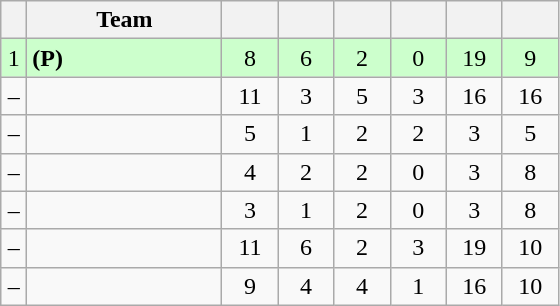<table class="wikitable" style="text-align:center; margin-bottom:0">
<tr>
<th style="width:10px"></th>
<th style="width:35%;">Team</th>
<th style="width:30px;"></th>
<th style="width:30px;"></th>
<th style="width:30px;"></th>
<th style="width:30px;"></th>
<th style="width:30px;"></th>
<th style="width:30px;"></th>
</tr>
<tr style="background:#ccffcc;">
<td>1</td>
<td align=left> <strong>(P)</strong></td>
<td>8</td>
<td>6</td>
<td>2</td>
<td>0</td>
<td>19</td>
<td>9</td>
</tr>
<tr>
<td>–</td>
<td align=left></td>
<td>11</td>
<td>3</td>
<td>5</td>
<td>3</td>
<td>16</td>
<td>16</td>
</tr>
<tr>
<td>–</td>
<td align=left></td>
<td>5</td>
<td>1</td>
<td>2</td>
<td>2</td>
<td>3</td>
<td>5</td>
</tr>
<tr>
<td>–</td>
<td align=left></td>
<td>4</td>
<td>2</td>
<td>2</td>
<td>0</td>
<td>3</td>
<td>8</td>
</tr>
<tr>
<td>–</td>
<td align=left></td>
<td>3</td>
<td>1</td>
<td>2</td>
<td>0</td>
<td>3</td>
<td>8</td>
</tr>
<tr>
<td>–</td>
<td align=left></td>
<td>11</td>
<td>6</td>
<td>2</td>
<td>3</td>
<td>19</td>
<td>10</td>
</tr>
<tr>
<td>–</td>
<td align=left></td>
<td>9</td>
<td>4</td>
<td>4</td>
<td>1</td>
<td>16</td>
<td>10</td>
</tr>
</table>
